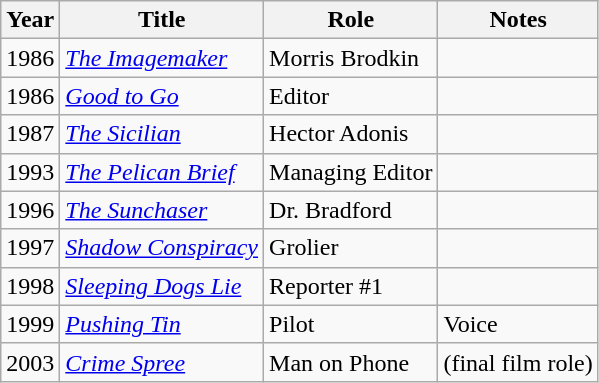<table class="wikitable">
<tr>
<th>Year</th>
<th>Title</th>
<th>Role</th>
<th>Notes</th>
</tr>
<tr>
<td>1986</td>
<td><em><a href='#'>The Imagemaker</a></em></td>
<td>Morris Brodkin</td>
<td></td>
</tr>
<tr>
<td>1986</td>
<td><em><a href='#'>Good to Go</a></em></td>
<td>Editor</td>
<td></td>
</tr>
<tr>
<td>1987</td>
<td><em><a href='#'>The Sicilian</a></em></td>
<td>Hector Adonis</td>
<td></td>
</tr>
<tr>
<td>1993</td>
<td><em><a href='#'>The Pelican Brief</a></em></td>
<td>Managing Editor</td>
<td></td>
</tr>
<tr>
<td>1996</td>
<td><em><a href='#'>The Sunchaser</a></em></td>
<td>Dr. Bradford</td>
<td></td>
</tr>
<tr>
<td>1997</td>
<td><em><a href='#'>Shadow Conspiracy</a></em></td>
<td>Grolier</td>
<td></td>
</tr>
<tr>
<td>1998</td>
<td><em><a href='#'>Sleeping Dogs Lie</a></em></td>
<td>Reporter #1</td>
<td></td>
</tr>
<tr>
<td>1999</td>
<td><em><a href='#'>Pushing Tin</a></em></td>
<td>Pilot</td>
<td>Voice</td>
</tr>
<tr>
<td>2003</td>
<td><em><a href='#'>Crime Spree</a></em></td>
<td>Man on Phone</td>
<td>(final film role)</td>
</tr>
</table>
